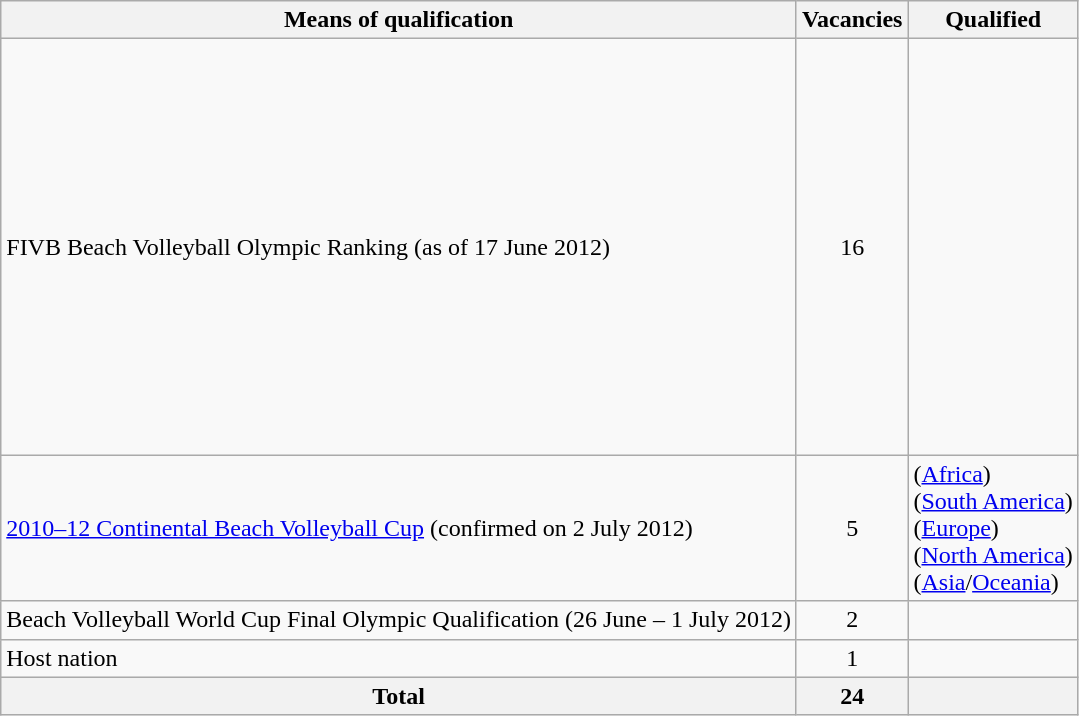<table class="wikitable">
<tr>
<th>Means of qualification</th>
<th>Vacancies</th>
<th>Qualified</th>
</tr>
<tr>
<td>FIVB Beach Volleyball Olympic Ranking (as of 17 June 2012)</td>
<td align="center">16</td>
<td><br><br><br><br><br><br><br><br><br><br><br><br><br><br><br></td>
</tr>
<tr>
<td><a href='#'>2010–12 Continental Beach Volleyball Cup</a> (confirmed on 2 July 2012)</td>
<td align="center">5</td>
<td> (<a href='#'>Africa</a>)<br> (<a href='#'>South America</a>)<br> (<a href='#'>Europe</a>)<br> (<a href='#'>North America</a>)<br> (<a href='#'>Asia</a>/<a href='#'>Oceania</a>)</td>
</tr>
<tr>
<td>Beach Volleyball World Cup Final Olympic Qualification (26 June – 1 July 2012)</td>
<td align="center">2</td>
<td><br></td>
</tr>
<tr>
<td>Host nation</td>
<td align="center">1</td>
<td></td>
</tr>
<tr>
<th>Total</th>
<th><strong>24</strong></th>
<th></th>
</tr>
</table>
